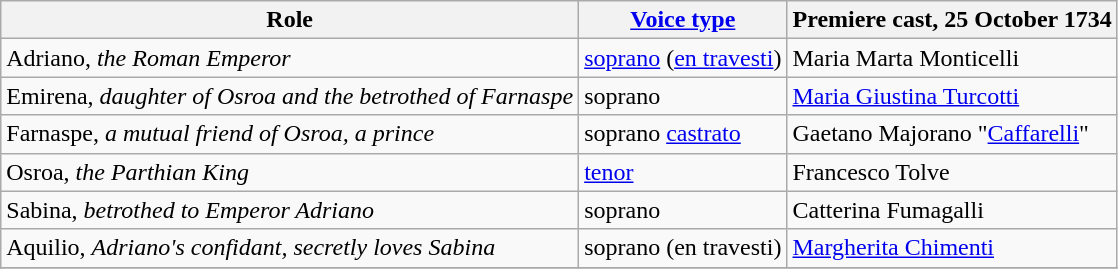<table class="wikitable">
<tr>
<th>Role</th>
<th><a href='#'>Voice type</a></th>
<th>Premiere cast, 25 October 1734</th>
</tr>
<tr>
<td>Adriano, <em>the Roman Emperor</em></td>
<td><a href='#'>soprano</a> (<a href='#'>en travesti</a>)</td>
<td>Maria Marta Monticelli</td>
</tr>
<tr>
<td>Emirena, <em>daughter of Osroa and the betrothed of Farnaspe</em></td>
<td>soprano</td>
<td><a href='#'>Maria Giustina Turcotti</a></td>
</tr>
<tr>
<td>Farnaspe, <em>a mutual friend of Osroa, a prince</em></td>
<td>soprano <a href='#'>castrato</a></td>
<td>Gaetano Majorano "<a href='#'>Caffarelli</a>"</td>
</tr>
<tr>
<td>Osroa, <em>the Parthian King</em></td>
<td><a href='#'>tenor</a></td>
<td>Francesco Tolve</td>
</tr>
<tr>
<td>Sabina, <em>betrothed to Emperor Adriano</em></td>
<td>soprano</td>
<td>Catterina Fumagalli</td>
</tr>
<tr>
<td>Aquilio, <em>Adriano's confidant, secretly loves Sabina</em></td>
<td>soprano (en travesti)</td>
<td><a href='#'>Margherita Chimenti</a></td>
</tr>
<tr>
</tr>
</table>
